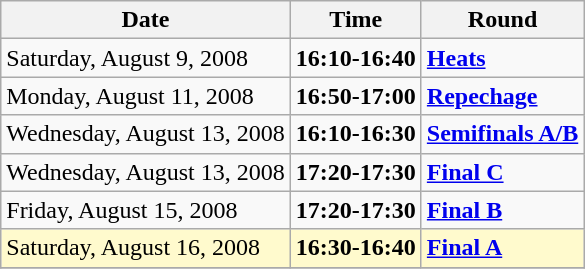<table class="wikitable">
<tr>
<th>Date</th>
<th>Time</th>
<th>Round</th>
</tr>
<tr>
<td>Saturday, August 9, 2008</td>
<td><strong>16:10-16:40</strong></td>
<td><strong><a href='#'>Heats</a></strong></td>
</tr>
<tr>
<td>Monday, August 11, 2008</td>
<td><strong>16:50-17:00</strong></td>
<td><strong> <a href='#'>Repechage</a></strong></td>
</tr>
<tr>
<td>Wednesday, August 13, 2008</td>
<td><strong>16:10-16:30</strong></td>
<td><strong> <a href='#'>Semifinals A/B</a></strong></td>
</tr>
<tr>
<td>Wednesday, August 13, 2008</td>
<td><strong>17:20-17:30</strong></td>
<td><strong> <a href='#'>Final C</a></strong></td>
</tr>
<tr>
<td>Friday, August 15, 2008</td>
<td><strong>17:20-17:30</strong></td>
<td><strong>  <a href='#'>Final B</a></strong></td>
</tr>
<tr>
<td style=background:lemonchiffon>Saturday, August 16, 2008</td>
<td style=background:lemonchiffon><strong>16:30-16:40 </strong></td>
<td style=background:lemonchiffon><strong>  <a href='#'>Final A</a></strong></td>
</tr>
<tr>
</tr>
</table>
